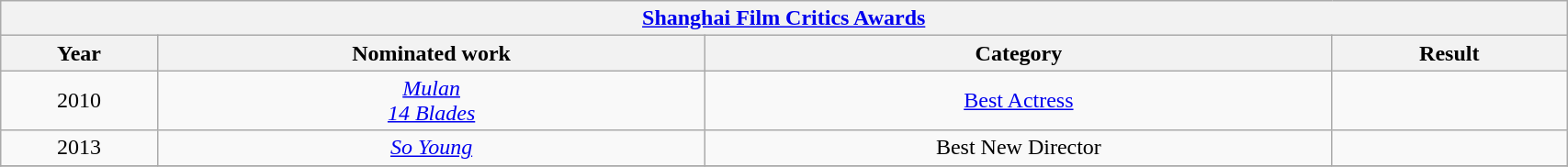<table width="90%" class="wikitable sortable">
<tr>
<th colspan="4" align="center"><a href='#'>Shanghai Film Critics Awards</a></th>
</tr>
<tr>
<th width="10%">Year</th>
<th width="35%">Nominated work</th>
<th width="40%">Category</th>
<th width="15%">Result</th>
</tr>
<tr>
<td align="center">2010</td>
<td align="center"><em><a href='#'>Mulan</a></em><br><em><a href='#'>14 Blades</a></em></td>
<td align="center"><a href='#'>Best Actress</a></td>
<td></td>
</tr>
<tr>
<td align="center">2013</td>
<td align="center"><em><a href='#'>So Young</a></em></td>
<td align="center">Best New Director</td>
<td></td>
</tr>
<tr>
</tr>
</table>
